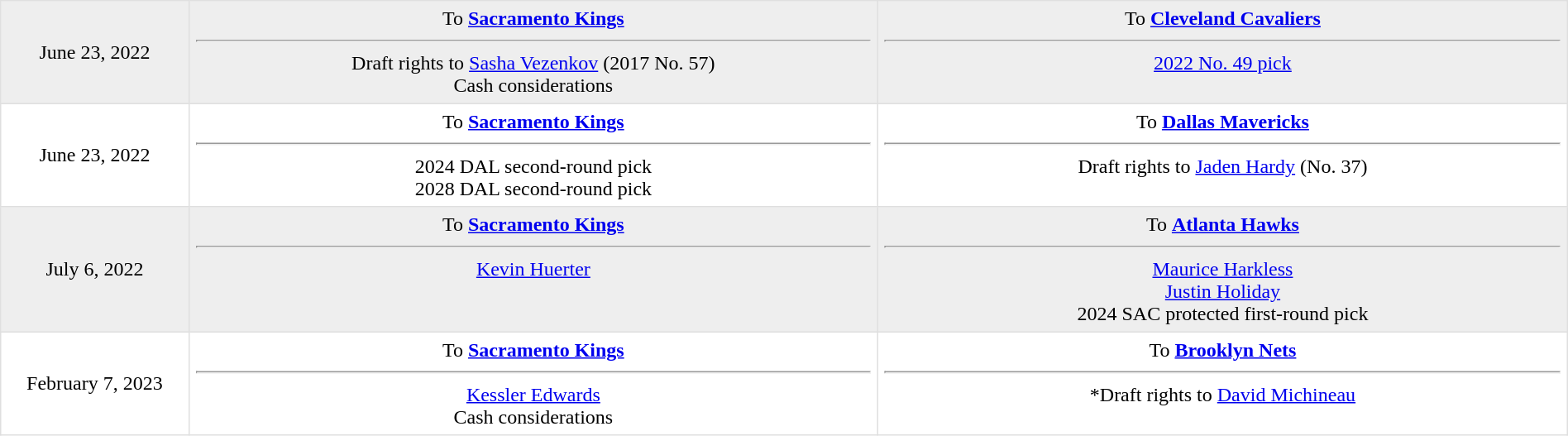<table border=1 style="border-collapse:collapse; text-align: center; width: 100%" bordercolor="#DFDFDF"  cellpadding="5">
<tr style="background:#eee;">
<td style="width:12%">June 23, 2022</td>
<td style="width:44%; vertical-align:top;">To <strong><a href='#'>Sacramento Kings</a></strong><hr>Draft rights to <a href='#'>Sasha Vezenkov</a> (2017 No. 57)<br>Cash considerations</td>
<td style="width:44%; vertical-align:top;">To <strong><a href='#'>Cleveland Cavaliers</a></strong><hr><a href='#'>2022 No. 49 pick</a></td>
</tr>
<tr>
<td style="width:12%">June 23, 2022</td>
<td style="width:44%; vertical-align:top;">To <strong><a href='#'>Sacramento Kings</a></strong><hr>2024 DAL second-round pick<br>2028 DAL second-round pick</td>
<td style="width:44%; vertical-align:top;">To <strong><a href='#'>Dallas Mavericks</a></strong><hr>Draft rights to <a href='#'>Jaden Hardy</a> (No. 37)</td>
</tr>
<tr style="background:#eee;">
<td style="width:12%">July 6, 2022</td>
<td style="width:44%; vertical-align:top;">To <strong><a href='#'>Sacramento Kings</a></strong><hr><a href='#'>Kevin Huerter</a></td>
<td style="width:44%; vertical-align:top;">To <strong><a href='#'>Atlanta Hawks</a></strong><hr><a href='#'>Maurice Harkless</a><br><a href='#'>Justin Holiday</a><br>2024 SAC protected first-round pick</td>
</tr>
<tr>
<td style="width:12%">February 7, 2023</td>
<td style="width:44%; vertical-align:top;">To <strong><a href='#'>Sacramento Kings</a></strong><hr><a href='#'>Kessler Edwards</a><br>Cash considerations</td>
<td style="width:44%; vertical-align:top;">To <strong><a href='#'>Brooklyn Nets</a></strong><hr>*Draft rights to <a href='#'>David Michineau</a> </td>
</tr>
</table>
